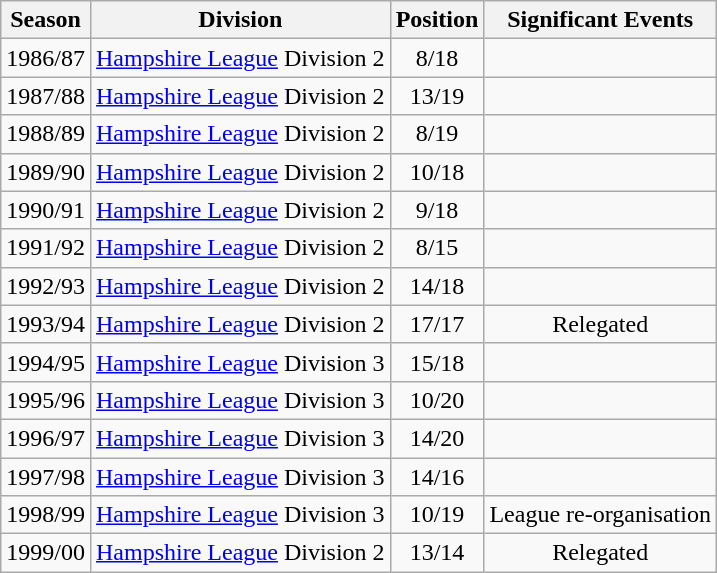<table class="wikitable collapsible collapsed" style=text-align:center>
<tr>
<th>Season</th>
<th>Division</th>
<th>Position</th>
<th>Significant Events</th>
</tr>
<tr>
<td>1986/87</td>
<td><a href='#'>Hampshire League</a> Division 2</td>
<td>8/18</td>
<td></td>
</tr>
<tr>
<td>1987/88</td>
<td><a href='#'>Hampshire League</a> Division 2</td>
<td>13/19</td>
<td></td>
</tr>
<tr>
<td>1988/89</td>
<td><a href='#'>Hampshire League</a> Division 2</td>
<td>8/19</td>
<td></td>
</tr>
<tr>
<td>1989/90</td>
<td><a href='#'>Hampshire League</a> Division 2</td>
<td>10/18</td>
<td></td>
</tr>
<tr>
<td>1990/91</td>
<td><a href='#'>Hampshire League</a> Division 2</td>
<td>9/18</td>
<td></td>
</tr>
<tr>
<td>1991/92</td>
<td><a href='#'>Hampshire League</a> Division 2</td>
<td>8/15</td>
<td></td>
</tr>
<tr>
<td>1992/93</td>
<td><a href='#'>Hampshire League</a> Division 2</td>
<td>14/18</td>
<td></td>
</tr>
<tr>
<td>1993/94</td>
<td><a href='#'>Hampshire League</a> Division 2</td>
<td>17/17</td>
<td>Relegated</td>
</tr>
<tr>
<td>1994/95</td>
<td><a href='#'>Hampshire League</a> Division 3</td>
<td>15/18</td>
<td></td>
</tr>
<tr>
<td>1995/96</td>
<td><a href='#'>Hampshire League</a> Division 3</td>
<td>10/20</td>
<td></td>
</tr>
<tr>
<td>1996/97</td>
<td><a href='#'>Hampshire League</a> Division 3</td>
<td>14/20</td>
<td></td>
</tr>
<tr>
<td>1997/98</td>
<td><a href='#'>Hampshire League</a> Division 3</td>
<td>14/16</td>
<td></td>
</tr>
<tr>
<td>1998/99</td>
<td><a href='#'>Hampshire League</a> Division 3</td>
<td>10/19</td>
<td>League re-organisation</td>
</tr>
<tr>
<td>1999/00</td>
<td><a href='#'>Hampshire League</a> Division 2</td>
<td>13/14</td>
<td>Relegated</td>
</tr>
</table>
